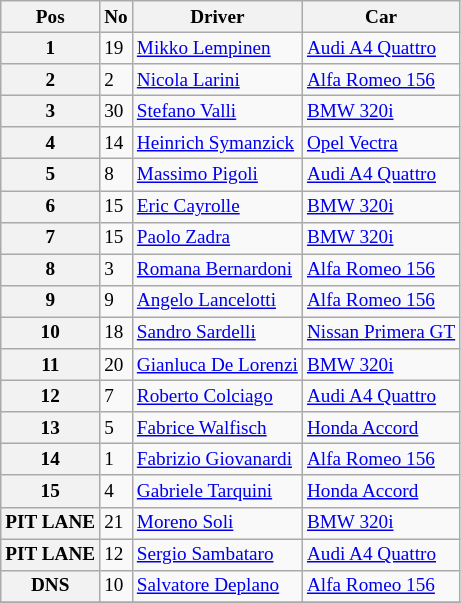<table class="wikitable" style="font-size: 80%;">
<tr>
<th>Pos</th>
<th>No</th>
<th>Driver</th>
<th>Car</th>
</tr>
<tr>
<th>1</th>
<td>19</td>
<td> <a href='#'>Mikko Lempinen</a></td>
<td><a href='#'>Audi A4 Quattro</a></td>
</tr>
<tr>
<th>2</th>
<td>2</td>
<td> <a href='#'>Nicola Larini</a></td>
<td><a href='#'>Alfa Romeo 156</a></td>
</tr>
<tr>
<th>3</th>
<td>30</td>
<td> <a href='#'>Stefano Valli</a></td>
<td><a href='#'>BMW 320i</a></td>
</tr>
<tr>
<th>4</th>
<td>14</td>
<td> <a href='#'>Heinrich Symanzick</a></td>
<td><a href='#'>Opel Vectra</a></td>
</tr>
<tr>
<th>5</th>
<td>8</td>
<td> <a href='#'>Massimo Pigoli</a></td>
<td><a href='#'>Audi A4 Quattro</a></td>
</tr>
<tr>
<th>6</th>
<td>15</td>
<td> <a href='#'>Eric Cayrolle</a></td>
<td><a href='#'>BMW 320i</a></td>
</tr>
<tr>
<th>7</th>
<td>15</td>
<td> <a href='#'>Paolo Zadra</a></td>
<td><a href='#'>BMW 320i</a></td>
</tr>
<tr>
<th>8</th>
<td>3</td>
<td> <a href='#'>Romana Bernardoni</a></td>
<td><a href='#'>Alfa Romeo 156</a></td>
</tr>
<tr>
<th>9</th>
<td>9</td>
<td> <a href='#'>Angelo Lancelotti</a></td>
<td><a href='#'>Alfa Romeo 156</a></td>
</tr>
<tr>
<th>10</th>
<td>18</td>
<td> <a href='#'>Sandro Sardelli</a></td>
<td><a href='#'>Nissan Primera GT</a></td>
</tr>
<tr>
<th>11</th>
<td>20</td>
<td> <a href='#'>Gianluca De Lorenzi</a></td>
<td><a href='#'>BMW 320i</a></td>
</tr>
<tr>
<th>12</th>
<td>7</td>
<td> <a href='#'>Roberto Colciago</a></td>
<td><a href='#'>Audi A4 Quattro</a></td>
</tr>
<tr>
<th>13</th>
<td>5</td>
<td> <a href='#'>Fabrice Walfisch</a></td>
<td><a href='#'>Honda Accord</a></td>
</tr>
<tr>
<th>14</th>
<td>1</td>
<td> <a href='#'>Fabrizio Giovanardi</a></td>
<td><a href='#'>Alfa Romeo 156</a></td>
</tr>
<tr>
<th>15</th>
<td>4</td>
<td> <a href='#'>Gabriele Tarquini</a></td>
<td><a href='#'>Honda Accord</a></td>
</tr>
<tr>
<th>PIT LANE</th>
<td>21</td>
<td> <a href='#'>Moreno Soli</a></td>
<td><a href='#'>BMW 320i</a></td>
</tr>
<tr>
<th>PIT LANE</th>
<td>12</td>
<td> <a href='#'>Sergio Sambataro</a></td>
<td><a href='#'>Audi A4 Quattro</a></td>
</tr>
<tr>
<th>DNS</th>
<td>10</td>
<td> <a href='#'>Salvatore Deplano</a></td>
<td><a href='#'>Alfa Romeo 156</a></td>
</tr>
<tr>
</tr>
</table>
